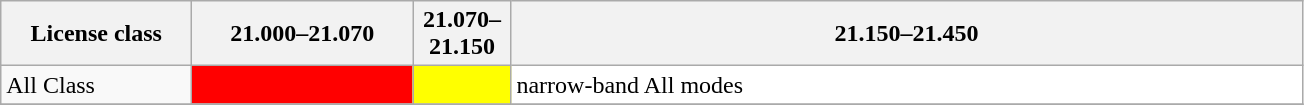<table class="wikitable">
<tr>
<th width=120px>License class</th>
<th width= 140px>21.000–21.070</th>
<th width= 58px>21.070–21.150</th>
<th width= 520px>21.150–21.450</th>
</tr>
<tr>
<td>All Class</td>
<td style="background-color: red"></td>
<td style="background-color: yellow"></td>
<td style="background-color: white">narrow-band All modes</td>
</tr>
<tr>
</tr>
</table>
